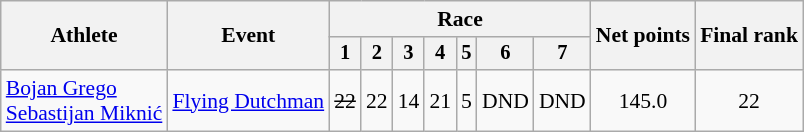<table class="wikitable" style="font-size:90%">
<tr>
<th rowspan="2">Athlete</th>
<th rowspan="2">Event</th>
<th colspan=7>Race</th>
<th rowspan=2>Net points</th>
<th rowspan=2>Final rank</th>
</tr>
<tr style="font-size:95%">
<th>1</th>
<th>2</th>
<th>3</th>
<th>4</th>
<th>5</th>
<th>6</th>
<th>7</th>
</tr>
<tr align=center>
<td align=left><a href='#'>Bojan Grego</a><br><a href='#'>Sebastijan Miknić</a></td>
<td align=left><a href='#'>Flying Dutchman</a></td>
<td><s>22</s></td>
<td>22</td>
<td>14</td>
<td>21</td>
<td>5</td>
<td>DND</td>
<td>DND</td>
<td>145.0</td>
<td>22</td>
</tr>
</table>
